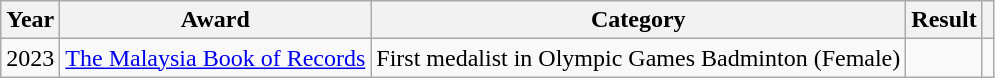<table class=wikitable>
<tr>
<th>Year</th>
<th>Award</th>
<th>Category</th>
<th>Result</th>
<th></th>
</tr>
<tr>
<td rowspan="1">2023</td>
<td><a href='#'>The Malaysia Book of Records</a></td>
<td>First medalist in Olympic Games Badminton (Female)</td>
<td></td>
<td></td>
</tr>
</table>
